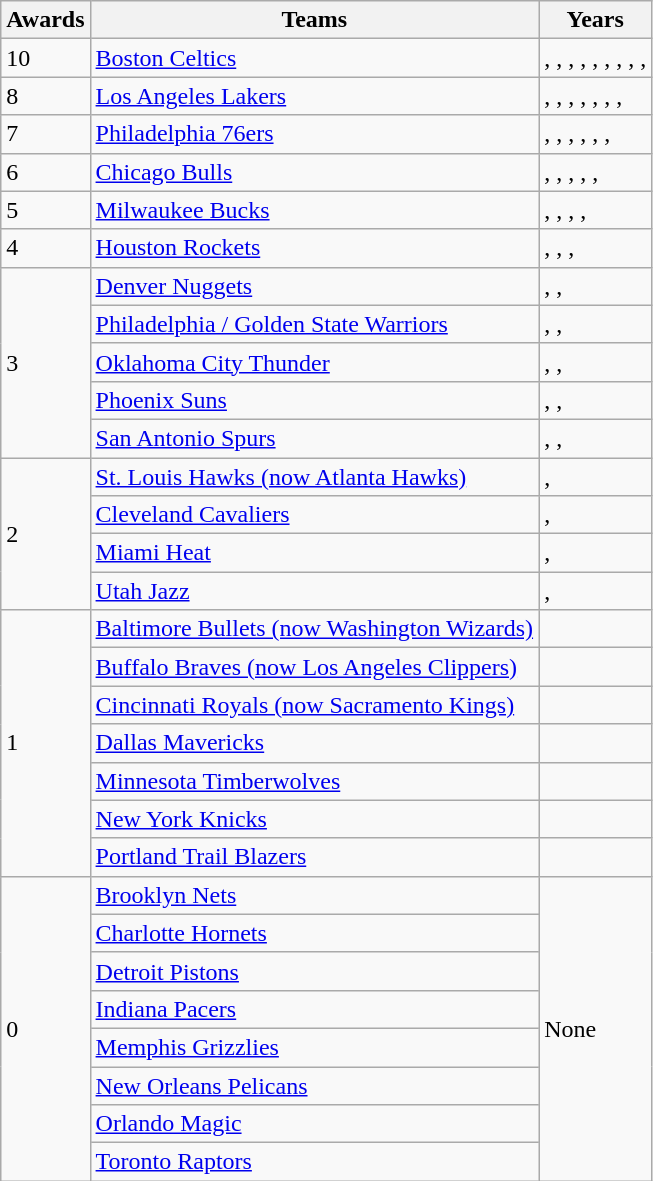<table class="wikitable">
<tr>
<th>Awards</th>
<th>Teams</th>
<th>Years</th>
</tr>
<tr>
<td>10</td>
<td><a href='#'>Boston Celtics</a></td>
<td>, , , , , , , , , </td>
</tr>
<tr>
<td>8</td>
<td><a href='#'>Los Angeles Lakers</a></td>
<td>, , , , , , , </td>
</tr>
<tr>
<td>7</td>
<td><a href='#'>Philadelphia 76ers</a></td>
<td>, , , , , , </td>
</tr>
<tr>
<td>6</td>
<td><a href='#'>Chicago Bulls</a></td>
<td>, , , , , </td>
</tr>
<tr>
<td>5</td>
<td><a href='#'>Milwaukee Bucks</a></td>
<td>, , , , </td>
</tr>
<tr>
<td>4</td>
<td><a href='#'>Houston Rockets</a></td>
<td>, , , </td>
</tr>
<tr>
<td rowspan=5>3</td>
<td><a href='#'>Denver Nuggets</a></td>
<td>, , </td>
</tr>
<tr>
<td><a href='#'>Philadelphia / Golden State Warriors</a></td>
<td>, , </td>
</tr>
<tr>
<td><a href='#'>Oklahoma City Thunder</a></td>
<td>, , </td>
</tr>
<tr>
<td><a href='#'>Phoenix Suns</a></td>
<td>, , </td>
</tr>
<tr>
<td><a href='#'>San Antonio Spurs</a></td>
<td>, , </td>
</tr>
<tr>
<td rowspan=4>2</td>
<td><a href='#'>St. Louis Hawks (now Atlanta Hawks)</a></td>
<td>, </td>
</tr>
<tr>
<td><a href='#'>Cleveland Cavaliers</a></td>
<td>, </td>
</tr>
<tr>
<td><a href='#'>Miami Heat</a></td>
<td>, </td>
</tr>
<tr>
<td><a href='#'>Utah Jazz</a></td>
<td>, </td>
</tr>
<tr>
<td rowspan="7">1</td>
<td><a href='#'>Baltimore Bullets (now Washington Wizards)</a></td>
<td></td>
</tr>
<tr>
<td><a href='#'>Buffalo Braves (now Los Angeles Clippers)</a></td>
<td></td>
</tr>
<tr>
<td><a href='#'>Cincinnati Royals (now Sacramento Kings)</a></td>
<td></td>
</tr>
<tr>
<td><a href='#'>Dallas Mavericks</a></td>
<td></td>
</tr>
<tr>
<td><a href='#'>Minnesota Timberwolves</a></td>
<td></td>
</tr>
<tr>
<td><a href='#'>New York Knicks</a></td>
<td></td>
</tr>
<tr>
<td><a href='#'>Portland Trail Blazers</a></td>
<td></td>
</tr>
<tr>
<td rowspan="8">0</td>
<td><a href='#'>Brooklyn Nets</a></td>
<td rowspan="8">None</td>
</tr>
<tr>
<td><a href='#'>Charlotte Hornets</a></td>
</tr>
<tr>
<td><a href='#'>Detroit Pistons</a></td>
</tr>
<tr>
<td><a href='#'>Indiana Pacers</a></td>
</tr>
<tr>
<td><a href='#'>Memphis Grizzlies</a></td>
</tr>
<tr>
<td><a href='#'>New Orleans Pelicans</a></td>
</tr>
<tr>
<td><a href='#'>Orlando Magic</a></td>
</tr>
<tr>
<td><a href='#'>Toronto Raptors</a></td>
</tr>
</table>
